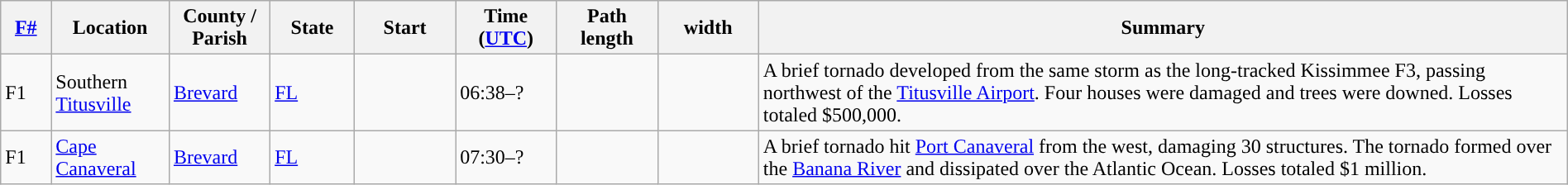<table class="wikitable sortable" style="width:100%;">
<tr>
<th scope="col"  style="width:3%; text-align:center;"><a href='#'>F#</a></th>
<th scope="col"  style="width:7%; text-align:center;" class="unsortable">Location</th>
<th scope="col"  style="width:6%; text-align:center;" class="unsortable">County / Parish</th>
<th scope="col"  style="width:5%; text-align:center;">State</th>
<th scope="col"  style="width:6%; text-align:center;">Start<br></th>
<th scope="col"  style="width:6%; text-align:center;">Time (<a href='#'>UTC</a>)</th>
<th scope="col"  style="width:6%; text-align:center;">Path length</th>
<th scope="col"  style="width:6%; text-align:center;"> width</th>
<th scope="col" class="unsortable" style="width:48%; text-align:center;">Summary</th>
</tr>
<tr>
<td>F1</td>
<td>Southern <a href='#'>Titusville</a></td>
<td><a href='#'>Brevard</a></td>
<td><a href='#'>FL</a></td>
<td></td>
<td>06:38–?</td>
<td></td>
<td></td>
<td>A brief tornado developed from the same storm as the long-tracked Kissimmee F3, passing northwest of the <a href='#'>Titusville Airport</a>. Four houses were damaged and trees were downed. Losses totaled $500,000.</td>
</tr>
<tr>
<td>F1</td>
<td><a href='#'>Cape Canaveral</a></td>
<td><a href='#'>Brevard</a></td>
<td><a href='#'>FL</a></td>
<td></td>
<td>07:30–?</td>
<td></td>
<td></td>
<td>A brief tornado hit <a href='#'>Port Canaveral</a> from the west, damaging 30 structures. The tornado formed over the <a href='#'>Banana River</a> and dissipated over the Atlantic Ocean. Losses totaled $1 million.</td>
</tr>
</table>
